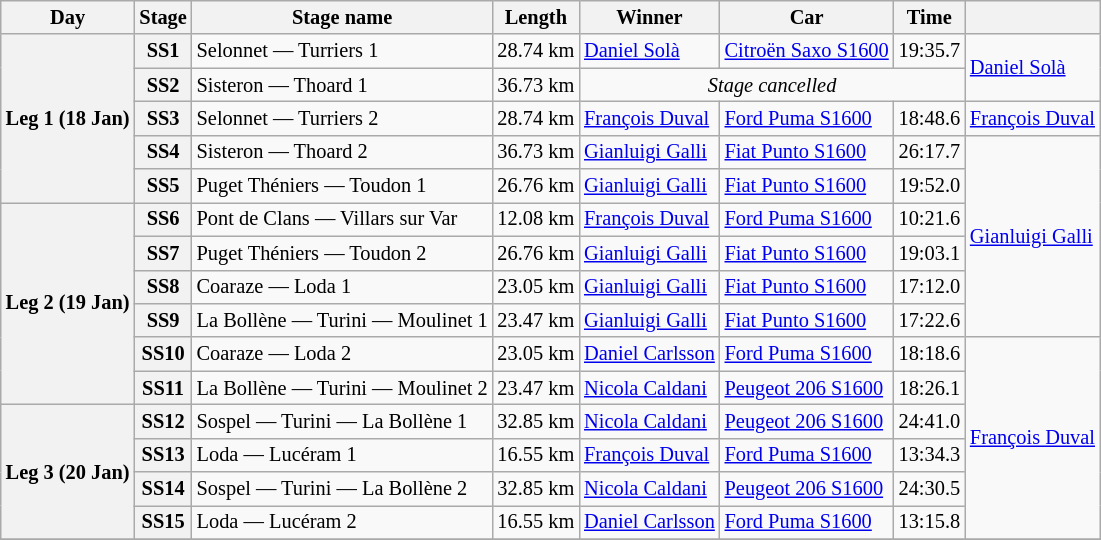<table class="wikitable" style="font-size: 85%;">
<tr>
<th>Day</th>
<th>Stage</th>
<th>Stage name</th>
<th>Length</th>
<th>Winner</th>
<th>Car</th>
<th>Time</th>
<th></th>
</tr>
<tr>
<th rowspan="5">Leg 1 (18 Jan)</th>
<th>SS1</th>
<td>Selonnet — Turriers 1</td>
<td align="center">28.74 km</td>
<td> <a href='#'>Daniel Solà</a></td>
<td><a href='#'>Citroën Saxo S1600</a></td>
<td>19:35.7</td>
<td rowspan="2"> <a href='#'>Daniel Solà</a></td>
</tr>
<tr>
<th>SS2</th>
<td>Sisteron — Thoard 1</td>
<td align="center">36.73 km</td>
<td colspan="3" align="center"><em>Stage cancelled</em></td>
</tr>
<tr>
<th>SS3</th>
<td>Selonnet — Turriers 2</td>
<td align="center">28.74 km</td>
<td> <a href='#'>François Duval</a></td>
<td><a href='#'>Ford Puma S1600</a></td>
<td>18:48.6</td>
<td rowspan="1"> <a href='#'>François Duval</a></td>
</tr>
<tr>
<th>SS4</th>
<td>Sisteron — Thoard 2</td>
<td align="center">36.73 km</td>
<td> <a href='#'>Gianluigi Galli</a></td>
<td><a href='#'>Fiat Punto S1600</a></td>
<td>26:17.7</td>
<td rowspan="6"> <a href='#'>Gianluigi Galli</a></td>
</tr>
<tr>
<th>SS5</th>
<td>Puget Théniers — Toudon 1</td>
<td align="center">26.76 km</td>
<td> <a href='#'>Gianluigi Galli</a></td>
<td><a href='#'>Fiat Punto S1600</a></td>
<td>19:52.0</td>
</tr>
<tr>
<th rowspan="6">Leg 2 (19 Jan)</th>
<th>SS6</th>
<td>Pont de Clans — Villars sur Var</td>
<td align="center">12.08 km</td>
<td> <a href='#'>François Duval</a></td>
<td><a href='#'>Ford Puma S1600</a></td>
<td>10:21.6</td>
</tr>
<tr>
<th>SS7</th>
<td>Puget Théniers — Toudon 2</td>
<td align="center">26.76 km</td>
<td> <a href='#'>Gianluigi Galli</a></td>
<td><a href='#'>Fiat Punto S1600</a></td>
<td>19:03.1</td>
</tr>
<tr>
<th>SS8</th>
<td>Coaraze — Loda 1</td>
<td align="center">23.05 km</td>
<td> <a href='#'>Gianluigi Galli</a></td>
<td><a href='#'>Fiat Punto S1600</a></td>
<td>17:12.0</td>
</tr>
<tr>
<th>SS9</th>
<td>La Bollène — Turini — Moulinet 1</td>
<td align="center">23.47 km</td>
<td> <a href='#'>Gianluigi Galli</a></td>
<td><a href='#'>Fiat Punto S1600</a></td>
<td>17:22.6</td>
</tr>
<tr>
<th>SS10</th>
<td>Coaraze — Loda 2</td>
<td align="center">23.05 km</td>
<td> <a href='#'>Daniel Carlsson</a></td>
<td><a href='#'>Ford Puma S1600</a></td>
<td>18:18.6</td>
<td rowspan="6"> <a href='#'>François Duval</a></td>
</tr>
<tr>
<th>SS11</th>
<td>La Bollène — Turini — Moulinet 2</td>
<td align="center">23.47 km</td>
<td> <a href='#'>Nicola Caldani</a></td>
<td><a href='#'>Peugeot 206 S1600</a></td>
<td>18:26.1</td>
</tr>
<tr>
<th rowspan="4">Leg 3 (20 Jan)</th>
<th>SS12</th>
<td>Sospel — Turini — La Bollène 1</td>
<td align="center">32.85 km</td>
<td> <a href='#'>Nicola Caldani</a></td>
<td><a href='#'>Peugeot 206 S1600</a></td>
<td>24:41.0</td>
</tr>
<tr>
<th>SS13</th>
<td>Loda — Lucéram 1</td>
<td align="center">16.55 km</td>
<td> <a href='#'>François Duval</a></td>
<td><a href='#'>Ford Puma S1600</a></td>
<td>13:34.3</td>
</tr>
<tr>
<th>SS14</th>
<td>Sospel — Turini — La Bollène 2</td>
<td align="center">32.85 km</td>
<td> <a href='#'>Nicola Caldani</a></td>
<td><a href='#'>Peugeot 206 S1600</a></td>
<td>24:30.5</td>
</tr>
<tr>
<th>SS15</th>
<td>Loda — Lucéram 2</td>
<td align="center">16.55 km</td>
<td> <a href='#'>Daniel Carlsson</a></td>
<td><a href='#'>Ford Puma S1600</a></td>
<td>13:15.8</td>
</tr>
<tr>
</tr>
</table>
